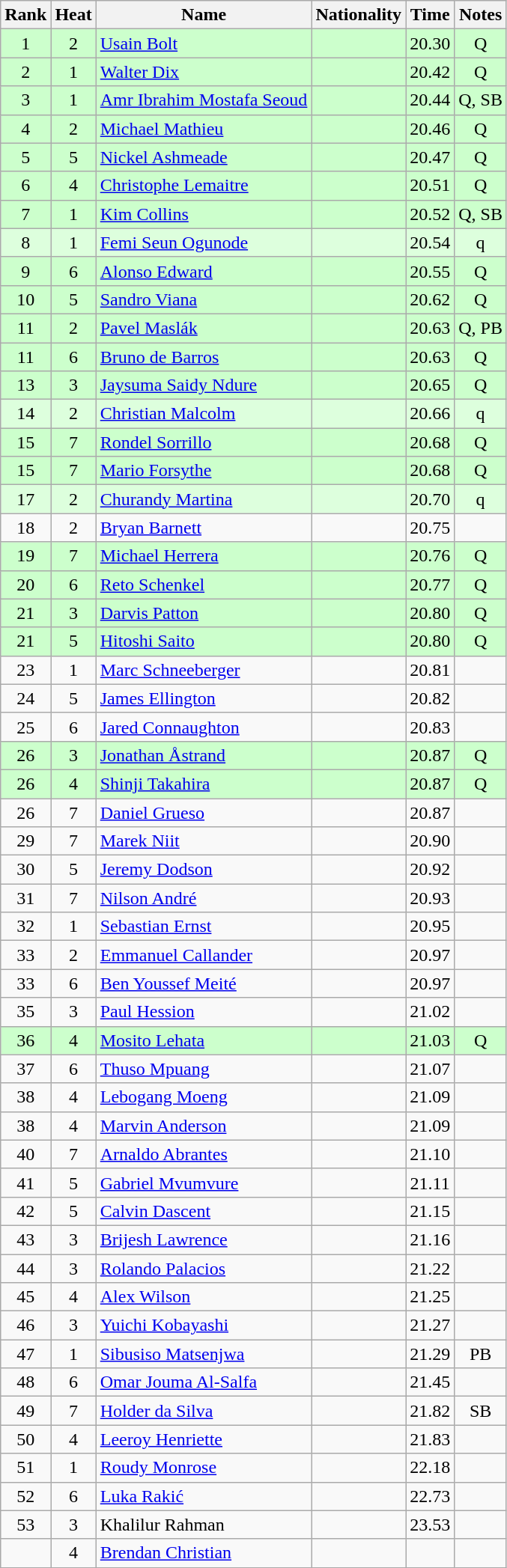<table class="wikitable sortable" style="text-align:center">
<tr>
<th>Rank</th>
<th>Heat</th>
<th>Name</th>
<th>Nationality</th>
<th>Time</th>
<th>Notes</th>
</tr>
<tr bgcolor=ccffcc>
<td>1</td>
<td>2</td>
<td align=left><a href='#'>Usain Bolt</a></td>
<td align=left></td>
<td>20.30</td>
<td>Q</td>
</tr>
<tr bgcolor=ccffcc>
<td>2</td>
<td>1</td>
<td align=left><a href='#'>Walter Dix</a></td>
<td align=left></td>
<td>20.42</td>
<td>Q</td>
</tr>
<tr bgcolor=ccffcc>
<td>3</td>
<td>1</td>
<td align=left><a href='#'>Amr Ibrahim Mostafa Seoud</a></td>
<td align=left></td>
<td>20.44</td>
<td>Q, SB</td>
</tr>
<tr bgcolor=ccffcc>
<td>4</td>
<td>2</td>
<td align=left><a href='#'>Michael Mathieu</a></td>
<td align=left></td>
<td>20.46</td>
<td>Q</td>
</tr>
<tr bgcolor=ccffcc>
<td>5</td>
<td>5</td>
<td align=left><a href='#'>Nickel Ashmeade</a></td>
<td align=left></td>
<td>20.47</td>
<td>Q</td>
</tr>
<tr bgcolor=ccffcc>
<td>6</td>
<td>4</td>
<td align=left><a href='#'>Christophe Lemaitre</a></td>
<td align=left></td>
<td>20.51</td>
<td>Q</td>
</tr>
<tr bgcolor=ccffcc>
<td>7</td>
<td>1</td>
<td align=left><a href='#'>Kim Collins</a></td>
<td align=left></td>
<td>20.52</td>
<td>Q, SB</td>
</tr>
<tr bgcolor=ddffdd>
<td>8</td>
<td>1</td>
<td align=left><a href='#'>Femi Seun Ogunode</a></td>
<td align=left></td>
<td>20.54</td>
<td>q</td>
</tr>
<tr bgcolor=ccffcc>
<td>9</td>
<td>6</td>
<td align=left><a href='#'>Alonso Edward</a></td>
<td align=left></td>
<td>20.55</td>
<td>Q</td>
</tr>
<tr bgcolor=ccffcc>
<td>10</td>
<td>5</td>
<td align=left><a href='#'>Sandro Viana</a></td>
<td align=left></td>
<td>20.62</td>
<td>Q</td>
</tr>
<tr bgcolor=ccffcc>
<td>11</td>
<td>2</td>
<td align=left><a href='#'>Pavel Maslák</a></td>
<td align=left></td>
<td>20.63</td>
<td>Q, PB</td>
</tr>
<tr bgcolor=ccffcc>
<td>11</td>
<td>6</td>
<td align=left><a href='#'>Bruno de Barros</a></td>
<td align=left></td>
<td>20.63</td>
<td>Q</td>
</tr>
<tr bgcolor=ccffcc>
<td>13</td>
<td>3</td>
<td align=left><a href='#'>Jaysuma Saidy Ndure</a></td>
<td align=left></td>
<td>20.65</td>
<td>Q</td>
</tr>
<tr bgcolor=ddffdd>
<td>14</td>
<td>2</td>
<td align=left><a href='#'>Christian Malcolm</a></td>
<td align=left></td>
<td>20.66</td>
<td>q</td>
</tr>
<tr bgcolor=ccffcc>
<td>15</td>
<td>7</td>
<td align=left><a href='#'>Rondel Sorrillo</a></td>
<td align=left></td>
<td>20.68</td>
<td>Q</td>
</tr>
<tr bgcolor=ccffcc>
<td>15</td>
<td>7</td>
<td align=left><a href='#'>Mario Forsythe</a></td>
<td align=left></td>
<td>20.68</td>
<td>Q</td>
</tr>
<tr bgcolor=ddffdd>
<td>17</td>
<td>2</td>
<td align=left><a href='#'>Churandy Martina</a></td>
<td align=left></td>
<td>20.70</td>
<td>q</td>
</tr>
<tr>
<td>18</td>
<td>2</td>
<td align=left><a href='#'>Bryan Barnett</a></td>
<td align=left></td>
<td>20.75</td>
<td></td>
</tr>
<tr bgcolor=ccffcc>
<td>19</td>
<td>7</td>
<td align=left><a href='#'>Michael Herrera</a></td>
<td align=left></td>
<td>20.76</td>
<td>Q</td>
</tr>
<tr bgcolor=ccffcc>
<td>20</td>
<td>6</td>
<td align=left><a href='#'>Reto Schenkel</a></td>
<td align=left></td>
<td>20.77</td>
<td>Q</td>
</tr>
<tr bgcolor=ccffcc>
<td>21</td>
<td>3</td>
<td align=left><a href='#'>Darvis Patton</a></td>
<td align=left></td>
<td>20.80</td>
<td>Q</td>
</tr>
<tr bgcolor=ccffcc>
<td>21</td>
<td>5</td>
<td align=left><a href='#'>Hitoshi Saito</a></td>
<td align=left></td>
<td>20.80</td>
<td>Q</td>
</tr>
<tr>
<td>23</td>
<td>1</td>
<td align=left><a href='#'>Marc Schneeberger</a></td>
<td align=left></td>
<td>20.81</td>
<td></td>
</tr>
<tr>
<td>24</td>
<td>5</td>
<td align=left><a href='#'>James Ellington</a></td>
<td align=left></td>
<td>20.82</td>
<td></td>
</tr>
<tr>
<td>25</td>
<td>6</td>
<td align=left><a href='#'>Jared Connaughton</a></td>
<td align=left></td>
<td>20.83</td>
<td></td>
</tr>
<tr bgcolor=ccffcc>
<td>26</td>
<td>3</td>
<td align=left><a href='#'>Jonathan Åstrand</a></td>
<td align=left></td>
<td>20.87</td>
<td>Q</td>
</tr>
<tr bgcolor=ccffcc>
<td>26</td>
<td>4</td>
<td align=left><a href='#'>Shinji Takahira</a></td>
<td align=left></td>
<td>20.87</td>
<td>Q</td>
</tr>
<tr>
<td>26</td>
<td>7</td>
<td align=left><a href='#'>Daniel Grueso</a></td>
<td align=left></td>
<td>20.87</td>
<td></td>
</tr>
<tr>
<td>29</td>
<td>7</td>
<td align=left><a href='#'>Marek Niit</a></td>
<td align=left></td>
<td>20.90</td>
<td></td>
</tr>
<tr>
<td>30</td>
<td>5</td>
<td align=left><a href='#'>Jeremy Dodson</a></td>
<td align=left></td>
<td>20.92</td>
<td></td>
</tr>
<tr>
<td>31</td>
<td>7</td>
<td align=left><a href='#'>Nilson André</a></td>
<td align=left></td>
<td>20.93</td>
<td></td>
</tr>
<tr>
<td>32</td>
<td>1</td>
<td align=left><a href='#'>Sebastian Ernst</a></td>
<td align=left></td>
<td>20.95</td>
<td></td>
</tr>
<tr>
<td>33</td>
<td>2</td>
<td align=left><a href='#'>Emmanuel Callander</a></td>
<td align=left></td>
<td>20.97</td>
<td></td>
</tr>
<tr>
<td>33</td>
<td>6</td>
<td align=left><a href='#'>Ben Youssef Meité</a></td>
<td align=left></td>
<td>20.97</td>
<td></td>
</tr>
<tr>
<td>35</td>
<td>3</td>
<td align=left><a href='#'>Paul Hession</a></td>
<td align=left></td>
<td>21.02</td>
<td></td>
</tr>
<tr bgcolor=ccffcc>
<td>36</td>
<td>4</td>
<td align=left><a href='#'>Mosito Lehata</a></td>
<td align=left></td>
<td>21.03</td>
<td>Q</td>
</tr>
<tr>
<td>37</td>
<td>6</td>
<td align=left><a href='#'>Thuso Mpuang</a></td>
<td align=left></td>
<td>21.07</td>
<td></td>
</tr>
<tr>
<td>38</td>
<td>4</td>
<td align=left><a href='#'>Lebogang Moeng</a></td>
<td align=left></td>
<td>21.09</td>
<td></td>
</tr>
<tr>
<td>38</td>
<td>4</td>
<td align=left><a href='#'>Marvin Anderson</a></td>
<td align=left></td>
<td>21.09</td>
<td></td>
</tr>
<tr>
<td>40</td>
<td>7</td>
<td align=left><a href='#'>Arnaldo Abrantes</a></td>
<td align=left></td>
<td>21.10</td>
<td></td>
</tr>
<tr>
<td>41</td>
<td>5</td>
<td align=left><a href='#'>Gabriel Mvumvure</a></td>
<td align=left></td>
<td>21.11</td>
<td></td>
</tr>
<tr>
<td>42</td>
<td>5</td>
<td align=left><a href='#'>Calvin Dascent</a></td>
<td align=left></td>
<td>21.15</td>
<td></td>
</tr>
<tr>
<td>43</td>
<td>3</td>
<td align=left><a href='#'>Brijesh Lawrence</a></td>
<td align=left></td>
<td>21.16</td>
<td></td>
</tr>
<tr>
<td>44</td>
<td>3</td>
<td align=left><a href='#'>Rolando Palacios</a></td>
<td align=left></td>
<td>21.22</td>
<td></td>
</tr>
<tr>
<td>45</td>
<td>4</td>
<td align=left><a href='#'>Alex Wilson</a></td>
<td align=left></td>
<td>21.25</td>
<td></td>
</tr>
<tr>
<td>46</td>
<td>3</td>
<td align=left><a href='#'>Yuichi Kobayashi</a></td>
<td align=left></td>
<td>21.27</td>
<td></td>
</tr>
<tr>
<td>47</td>
<td>1</td>
<td align=left><a href='#'>Sibusiso Matsenjwa</a></td>
<td align=left></td>
<td>21.29</td>
<td>PB</td>
</tr>
<tr>
<td>48</td>
<td>6</td>
<td align=left><a href='#'>Omar Jouma Al-Salfa</a></td>
<td align=left></td>
<td>21.45</td>
<td></td>
</tr>
<tr>
<td>49</td>
<td>7</td>
<td align=left><a href='#'>Holder da Silva</a></td>
<td align=left></td>
<td>21.82</td>
<td>SB</td>
</tr>
<tr>
<td>50</td>
<td>4</td>
<td align=left><a href='#'>Leeroy Henriette</a></td>
<td align=left></td>
<td>21.83</td>
<td></td>
</tr>
<tr>
<td>51</td>
<td>1</td>
<td align=left><a href='#'>Roudy Monrose</a></td>
<td align=left></td>
<td>22.18</td>
<td></td>
</tr>
<tr>
<td>52</td>
<td>6</td>
<td align=left><a href='#'>Luka Rakić</a></td>
<td align=left></td>
<td>22.73</td>
<td></td>
</tr>
<tr>
<td>53</td>
<td>3</td>
<td align=left>Khalilur Rahman</td>
<td align=left></td>
<td>23.53</td>
<td></td>
</tr>
<tr>
<td></td>
<td>4</td>
<td align=left><a href='#'>Brendan Christian</a></td>
<td align=left></td>
<td></td>
<td></td>
</tr>
</table>
